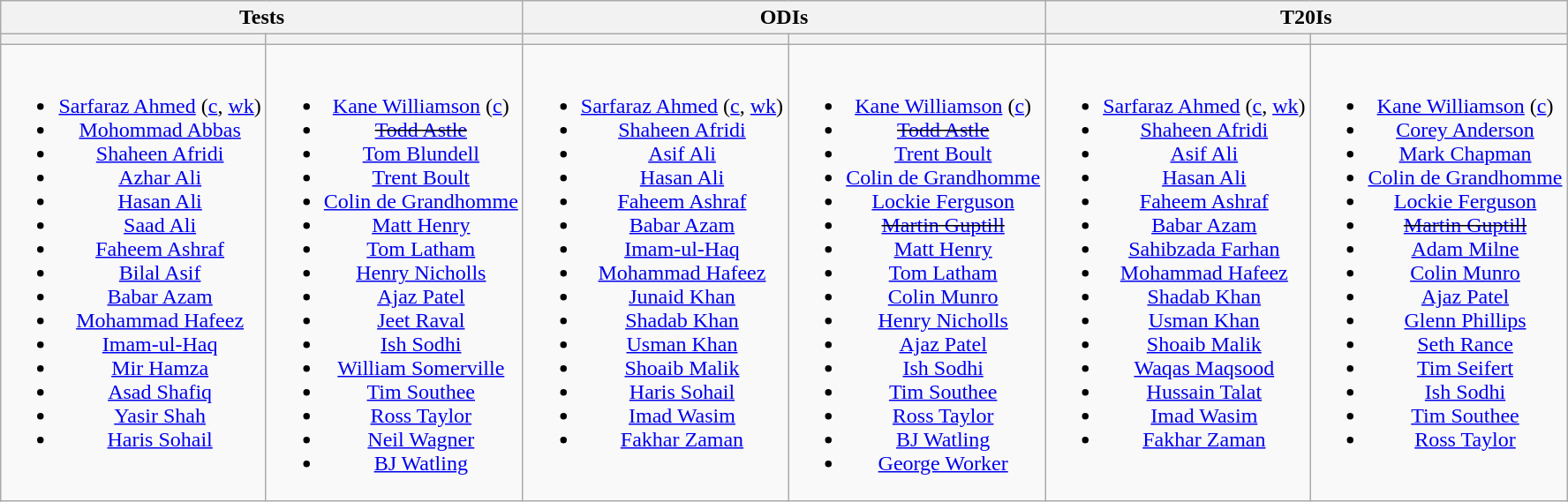<table class="wikitable" style="text-align:center; margin:auto">
<tr>
<th colspan=2>Tests</th>
<th colspan=2>ODIs</th>
<th colspan=2>T20Is</th>
</tr>
<tr>
<th></th>
<th></th>
<th></th>
<th></th>
<th></th>
<th></th>
</tr>
<tr style="vertical-align:top">
<td><br><ul><li><a href='#'>Sarfaraz Ahmed</a> (<a href='#'>c</a>, <a href='#'>wk</a>)</li><li><a href='#'>Mohommad Abbas</a></li><li><a href='#'>Shaheen Afridi</a></li><li><a href='#'>Azhar Ali</a></li><li><a href='#'>Hasan Ali</a></li><li><a href='#'>Saad Ali</a></li><li><a href='#'>Faheem Ashraf</a></li><li><a href='#'>Bilal Asif</a></li><li><a href='#'>Babar Azam</a></li><li><a href='#'>Mohammad Hafeez</a></li><li><a href='#'>Imam-ul-Haq</a></li><li><a href='#'>Mir Hamza</a></li><li><a href='#'>Asad Shafiq</a></li><li><a href='#'>Yasir Shah</a></li><li><a href='#'>Haris Sohail</a></li></ul></td>
<td><br><ul><li><a href='#'>Kane Williamson</a> (<a href='#'>c</a>)</li><li><s><a href='#'>Todd Astle</a></s></li><li><a href='#'>Tom Blundell</a></li><li><a href='#'>Trent Boult</a></li><li><a href='#'>Colin de Grandhomme</a></li><li><a href='#'>Matt Henry</a></li><li><a href='#'>Tom Latham</a></li><li><a href='#'>Henry Nicholls</a></li><li><a href='#'>Ajaz Patel</a></li><li><a href='#'>Jeet Raval</a></li><li><a href='#'>Ish Sodhi</a></li><li><a href='#'>William Somerville</a></li><li><a href='#'>Tim Southee</a></li><li><a href='#'>Ross Taylor</a></li><li><a href='#'>Neil Wagner</a></li><li><a href='#'>BJ Watling</a></li></ul></td>
<td><br><ul><li><a href='#'>Sarfaraz Ahmed</a> (<a href='#'>c</a>, <a href='#'>wk</a>)</li><li><a href='#'>Shaheen Afridi</a></li><li><a href='#'>Asif Ali</a></li><li><a href='#'>Hasan Ali</a></li><li><a href='#'>Faheem Ashraf</a></li><li><a href='#'>Babar Azam</a></li><li><a href='#'>Imam-ul-Haq</a></li><li><a href='#'>Mohammad Hafeez</a></li><li><a href='#'>Junaid Khan</a></li><li><a href='#'>Shadab Khan</a></li><li><a href='#'>Usman Khan</a></li><li><a href='#'>Shoaib Malik</a></li><li><a href='#'>Haris Sohail</a></li><li><a href='#'>Imad Wasim</a></li><li><a href='#'>Fakhar Zaman</a></li></ul></td>
<td><br><ul><li><a href='#'>Kane Williamson</a> (<a href='#'>c</a>)</li><li><s><a href='#'>Todd Astle</a></s></li><li><a href='#'>Trent Boult</a></li><li><a href='#'>Colin de Grandhomme</a></li><li><a href='#'>Lockie Ferguson</a></li><li><s><a href='#'>Martin Guptill</a></s></li><li><a href='#'>Matt Henry</a></li><li><a href='#'>Tom Latham</a></li><li><a href='#'>Colin Munro</a></li><li><a href='#'>Henry Nicholls</a></li><li><a href='#'>Ajaz Patel</a></li><li><a href='#'>Ish Sodhi</a></li><li><a href='#'>Tim Southee</a></li><li><a href='#'>Ross Taylor</a></li><li><a href='#'>BJ Watling</a></li><li><a href='#'>George Worker</a></li></ul></td>
<td><br><ul><li><a href='#'>Sarfaraz Ahmed</a> (<a href='#'>c</a>, <a href='#'>wk</a>)</li><li><a href='#'>Shaheen Afridi</a></li><li><a href='#'>Asif Ali</a></li><li><a href='#'>Hasan Ali</a></li><li><a href='#'>Faheem Ashraf</a></li><li><a href='#'>Babar Azam</a></li><li><a href='#'>Sahibzada Farhan</a></li><li><a href='#'>Mohammad Hafeez</a></li><li><a href='#'>Shadab Khan</a></li><li><a href='#'>Usman Khan</a></li><li><a href='#'>Shoaib Malik</a></li><li><a href='#'>Waqas Maqsood</a></li><li><a href='#'>Hussain Talat</a></li><li><a href='#'>Imad Wasim</a></li><li><a href='#'>Fakhar Zaman</a></li></ul></td>
<td><br><ul><li><a href='#'>Kane Williamson</a> (<a href='#'>c</a>)</li><li><a href='#'>Corey Anderson</a></li><li><a href='#'>Mark Chapman</a></li><li><a href='#'>Colin de Grandhomme</a></li><li><a href='#'>Lockie Ferguson</a></li><li><s><a href='#'>Martin Guptill</a></s></li><li><a href='#'>Adam Milne</a></li><li><a href='#'>Colin Munro</a></li><li><a href='#'>Ajaz Patel</a></li><li><a href='#'>Glenn Phillips</a></li><li><a href='#'>Seth Rance</a></li><li><a href='#'>Tim Seifert</a></li><li><a href='#'>Ish Sodhi</a></li><li><a href='#'>Tim Southee</a></li><li><a href='#'>Ross Taylor</a></li></ul></td>
</tr>
</table>
